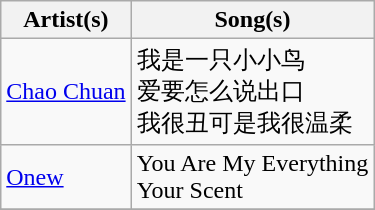<table class="wikitable plainrowheaders">
<tr>
<th scope="col">Artist(s)</th>
<th scope="col">Song(s)</th>
</tr>
<tr>
<td><a href='#'>Chao Chuan</a></td>
<td>我是一只小小鸟<br>爱要怎么说出口<br>我很丑可是我很温柔</td>
</tr>
<tr>
<td><a href='#'>Onew</a></td>
<td>You Are My Everything<br> Your Scent</td>
</tr>
<tr>
</tr>
</table>
